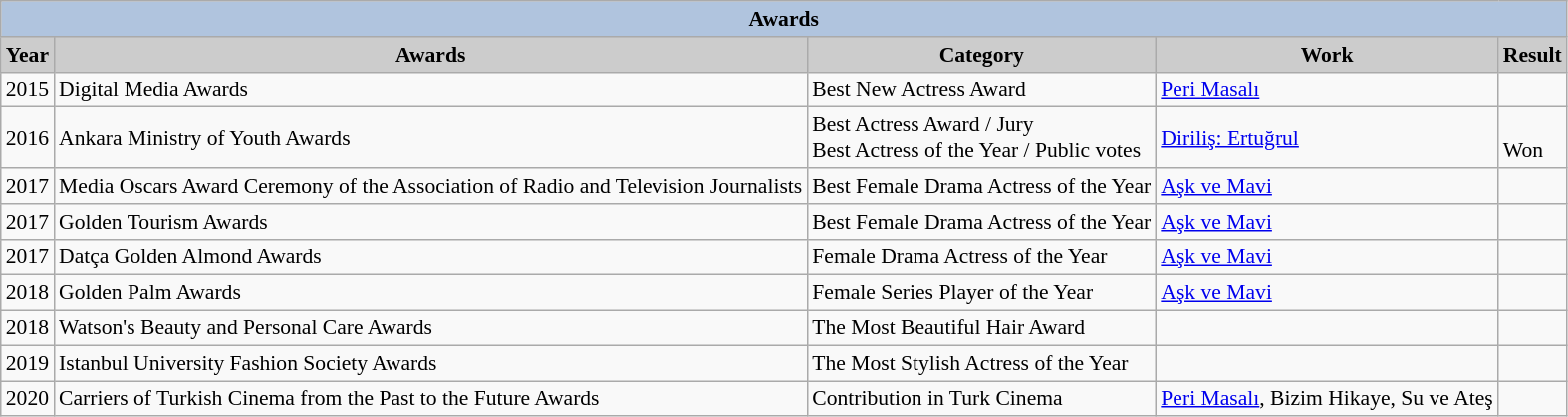<table class="wikitable" style="font-size:90%">
<tr>
<th colspan=5 style="background:LightSteelBlue">Awards</th>
</tr>
<tr>
<th style="background:#CCCCCC">Year</th>
<th style="background:#CCCCCC">Awards</th>
<th style="background:#CCCCCC">Category</th>
<th style="background:#CCCCCC">Work</th>
<th style="background:#CCCCCC">Result</th>
</tr>
<tr>
<td>2015</td>
<td>Digital Media Awards</td>
<td>Best New Actress Award</td>
<td><a href='#'>Peri Masalı</a></td>
<td></td>
</tr>
<tr>
<td>2016</td>
<td>Ankara Ministry of Youth Awards</td>
<td>Best Actress Award / Jury<br>Best Actress of the Year / Public votes</td>
<td><a href='#'>Diriliş: Ertuğrul</a></td>
<td><br>Won</td>
</tr>
<tr>
<td>2017</td>
<td>Media Oscars Award Ceremony of the Association of Radio and Television Journalists</td>
<td>Best Female Drama Actress of the Year</td>
<td><a href='#'>Aşk ve Mavi</a></td>
<td></td>
</tr>
<tr>
<td>2017</td>
<td>Golden Tourism Awards</td>
<td>Best Female Drama Actress of the Year</td>
<td><a href='#'>Aşk ve Mavi</a></td>
<td></td>
</tr>
<tr>
<td>2017</td>
<td>Datça Golden Almond Awards</td>
<td>Female Drama Actress of the Year</td>
<td><a href='#'>Aşk ve Mavi</a></td>
<td></td>
</tr>
<tr>
<td>2018</td>
<td>Golden Palm Awards</td>
<td>Female Series Player of the Year</td>
<td><a href='#'>Aşk ve Mavi</a></td>
<td></td>
</tr>
<tr>
<td>2018</td>
<td>Watson's Beauty and Personal Care Awards</td>
<td>The Most Beautiful Hair Award</td>
<td></td>
<td></td>
</tr>
<tr>
<td>2019</td>
<td>Istanbul University Fashion Society Awards</td>
<td>The Most Stylish Actress of the Year</td>
<td></td>
<td></td>
</tr>
<tr>
<td>2020</td>
<td>Carriers of Turkish Cinema from the Past to the Future Awards</td>
<td>Contribution in Turk Cinema</td>
<td><a href='#'>Peri Masalı</a>, Bizim Hikaye, Su ve Ateş</td>
<td></td>
</tr>
</table>
